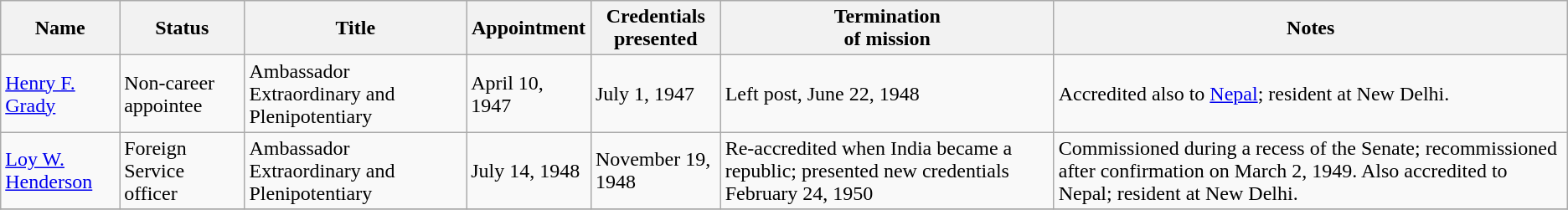<table class="wikitable">
<tr>
<th>Name</th>
<th>Status</th>
<th>Title</th>
<th>Appointment</th>
<th>Credentials<br>presented</th>
<th>Termination<br>of mission</th>
<th>Notes</th>
</tr>
<tr>
<td><a href='#'>Henry F. Grady</a></td>
<td>Non-career appointee</td>
<td>Ambassador Extraordinary and Plenipotentiary</td>
<td>April 10, 1947</td>
<td>July 1, 1947</td>
<td>Left post, June 22, 1948</td>
<td>Accredited also to <a href='#'>Nepal</a>; resident at New Delhi.</td>
</tr>
<tr>
<td><a href='#'>Loy W. Henderson</a></td>
<td>Foreign Service officer</td>
<td>Ambassador Extraordinary and Plenipotentiary</td>
<td>July 14, 1948</td>
<td>November 19, 1948</td>
<td>Re-accredited when India became a republic; presented new credentials February 24, 1950</td>
<td>Commissioned during a recess of the Senate; recommissioned after confirmation on March 2, 1949. Also accredited to Nepal; resident at New Delhi.</td>
</tr>
<tr>
</tr>
</table>
